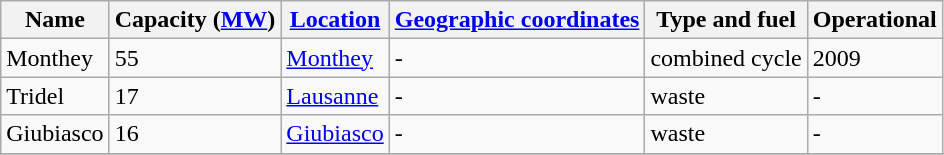<table class="wikitable sortable">
<tr>
<th>Name</th>
<th>Capacity (<a href='#'>MW</a>)</th>
<th><a href='#'>Location</a></th>
<th><a href='#'>Geographic coordinates</a></th>
<th>Type and fuel</th>
<th>Operational</th>
</tr>
<tr>
<td>Monthey</td>
<td>55</td>
<td><a href='#'>Monthey</a></td>
<td>-</td>
<td>combined cycle</td>
<td>2009</td>
</tr>
<tr>
<td>Tridel</td>
<td>17</td>
<td><a href='#'>Lausanne</a></td>
<td>-</td>
<td>waste</td>
<td>-</td>
</tr>
<tr>
<td>Giubiasco</td>
<td>16</td>
<td><a href='#'>Giubiasco</a></td>
<td>-</td>
<td>waste</td>
<td>-</td>
</tr>
<tr>
</tr>
</table>
